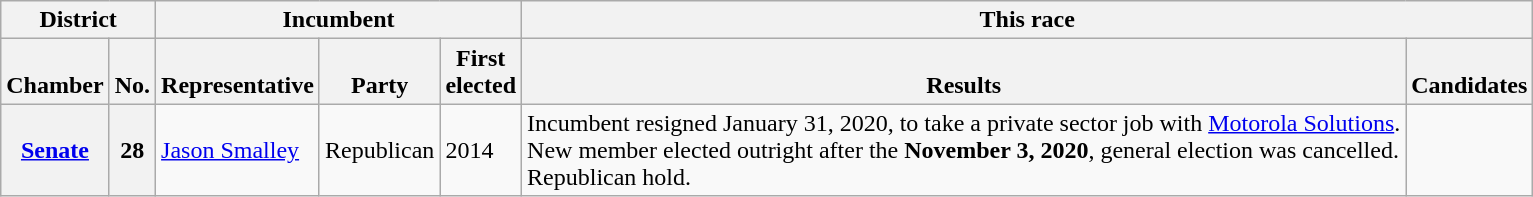<table class="wikitable sortable">
<tr valign=bottom>
<th colspan="2">District</th>
<th colspan="3">Incumbent</th>
<th colspan="2">This race</th>
</tr>
<tr valign=bottom>
<th>Chamber</th>
<th>No.</th>
<th>Representative</th>
<th>Party</th>
<th>First<br>elected</th>
<th>Results</th>
<th>Candidates</th>
</tr>
<tr>
<th><a href='#'>Senate</a></th>
<th>28</th>
<td><a href='#'>Jason Smalley</a></td>
<td>Republican</td>
<td>2014</td>
<td>Incumbent resigned January 31, 2020, to take a private sector job with <a href='#'>Motorola Solutions</a>.<br>New member elected outright after the <strong>November 3, 2020</strong>, general election was cancelled.<br>Republican hold.</td>
<td nowrap></td>
</tr>
</table>
